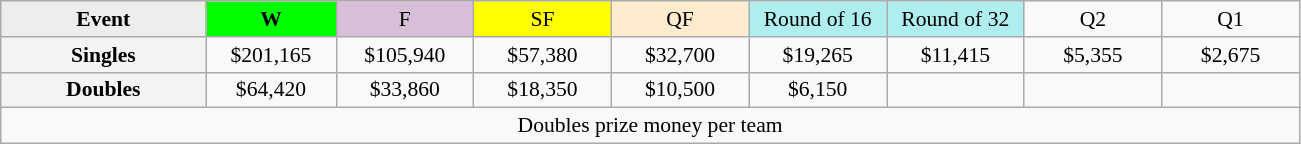<table class=wikitable style=font-size:90%;text-align:center>
<tr>
<td style="width:130px; background:#ededed;"><strong>Event</strong></td>
<td style="width:80px; background:lime;"><strong>W</strong></td>
<td style="width:85px; background:thistle;">F</td>
<td style="width:85px; background:#ff0;">SF</td>
<td style="width:85px; background:#ffebcd;">QF</td>
<td style="width:85px; background:#afeeee;">Round of 16</td>
<td style="width:85px; background:#afeeee;">Round of 32</td>
<td width=85>Q2</td>
<td width=85>Q1</td>
</tr>
<tr>
<td style="background:#f4f4f4;"><strong>Singles</strong></td>
<td>$201,165</td>
<td>$105,940</td>
<td>$57,380</td>
<td>$32,700</td>
<td>$19,265</td>
<td>$11,415</td>
<td>$5,355</td>
<td>$2,675</td>
</tr>
<tr>
<td style="background:#f4f4f4;"><strong>Doubles</strong></td>
<td>$64,420</td>
<td>$33,860</td>
<td>$18,350</td>
<td>$10,500</td>
<td>$6,150</td>
<td></td>
<td></td>
<td></td>
</tr>
<tr>
<td colspan=9>Doubles prize money per team</td>
</tr>
</table>
